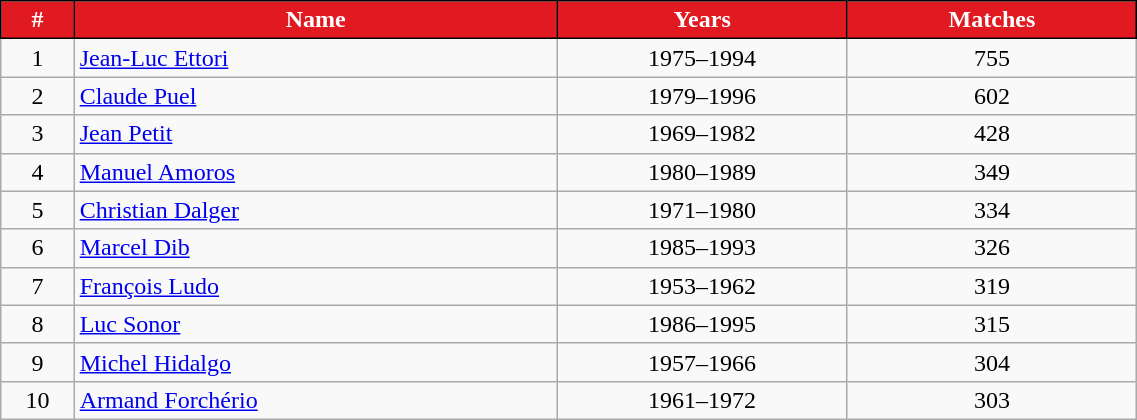<table class="wikitable sortable" style="text-align: center;" width=60%;>
<tr>
<th width=3%  style="background:#E11A22;color:#FFFFFF;border:1px solid #000000;">#</th>
<th width=20% style="background:#E11A22;color:#FFFFFF;border:1px solid #000000;">Name</th>
<th width=12% style="background:#E11A22;color:#FFFFFF;border:1px solid #000000;">Years</th>
<th width=12% style="background:#E11A22;color:#FFFFFF;border:1px solid #000000;">Matches</th>
</tr>
<tr>
<td>1</td>
<td style="text-align:left;"> <a href='#'>Jean-Luc Ettori</a></td>
<td>1975–1994</td>
<td>755</td>
</tr>
<tr>
<td>2</td>
<td style="text-align:left;"> <a href='#'>Claude Puel</a></td>
<td>1979–1996</td>
<td>602</td>
</tr>
<tr>
<td>3</td>
<td style="text-align:left;"> <a href='#'>Jean Petit</a></td>
<td>1969–1982</td>
<td>428</td>
</tr>
<tr>
<td>4</td>
<td style="text-align:left;"> <a href='#'>Manuel Amoros</a></td>
<td>1980–1989</td>
<td>349</td>
</tr>
<tr>
<td>5</td>
<td style="text-align:left;"> <a href='#'>Christian Dalger</a></td>
<td>1971–1980</td>
<td>334</td>
</tr>
<tr>
<td>6</td>
<td style="text-align:left;"> <a href='#'>Marcel Dib</a></td>
<td>1985–1993</td>
<td>326</td>
</tr>
<tr>
<td>7</td>
<td style="text-align:left;"> <a href='#'>François Ludo</a></td>
<td>1953–1962</td>
<td>319</td>
</tr>
<tr>
<td>8</td>
<td style="text-align:left;"> <a href='#'>Luc Sonor</a></td>
<td>1986–1995</td>
<td>315</td>
</tr>
<tr>
<td>9</td>
<td style="text-align:left;"> <a href='#'>Michel Hidalgo</a></td>
<td>1957–1966</td>
<td>304</td>
</tr>
<tr>
<td>10</td>
<td style="text-align:left;"> <a href='#'>Armand Forchério</a></td>
<td>1961–1972</td>
<td>303</td>
</tr>
</table>
